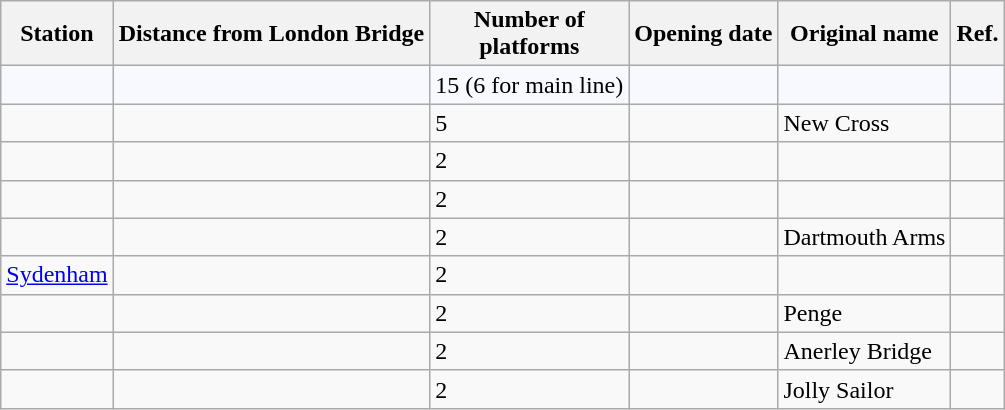<table class="wikitable sortable collapsible collapsed">
<tr>
<th scope="col">Station</th>
<th scope="col">Distance from London Bridge</th>
<th scope="col">Number of<br> platforms</th>
<th scope="col">Opening date</th>
<th scope="col" class="unsortable">Original name</th>
<th scope="col" class="unsortable">Ref.</th>
</tr>
<tr style="background:#F8F8FF">
<td></td>
<td></td>
<td>15 (6 for main line)</td>
<td></td>
<td></td>
<td></td>
</tr>
<tr>
<td></td>
<td></td>
<td>5</td>
<td></td>
<td>New Cross</td>
<td></td>
</tr>
<tr>
<td></td>
<td></td>
<td>2</td>
<td></td>
<td></td>
<td></td>
</tr>
<tr>
<td></td>
<td></td>
<td>2</td>
<td></td>
<td></td>
<td></td>
</tr>
<tr>
<td></td>
<td></td>
<td>2</td>
<td></td>
<td>Dartmouth Arms</td>
<td></td>
</tr>
<tr>
<td><a href='#'>Sydenham</a></td>
<td></td>
<td>2</td>
<td></td>
<td></td>
<td></td>
</tr>
<tr>
<td></td>
<td></td>
<td>2</td>
<td></td>
<td>Penge</td>
<td></td>
</tr>
<tr>
<td></td>
<td></td>
<td>2</td>
<td></td>
<td>Anerley Bridge</td>
<td></td>
</tr>
<tr>
<td></td>
<td></td>
<td>2</td>
<td></td>
<td>Jolly Sailor</td>
<td></td>
</tr>
</table>
